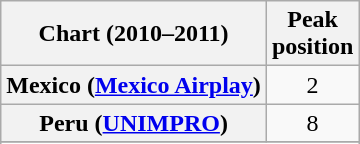<table class="wikitable sortable plainrowheaders">
<tr>
<th scope="col">Chart (2010–2011)</th>
<th scope="col">Peak<br>position</th>
</tr>
<tr>
<th scope="row">Mexico (<a href='#'>Mexico Airplay</a>)</th>
<td align="center">2</td>
</tr>
<tr>
<th scope="row">Peru (<a href='#'>UNIMPRO</a>)</th>
<td align="center">8</td>
</tr>
<tr>
</tr>
<tr>
</tr>
<tr>
</tr>
<tr>
</tr>
<tr>
</tr>
</table>
